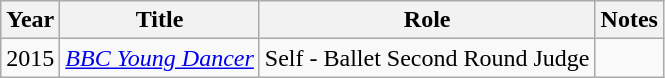<table class="wikitable sortable">
<tr>
<th>Year</th>
<th>Title</th>
<th>Role</th>
<th class="unsortable">Notes</th>
</tr>
<tr>
<td>2015</td>
<td><em><a href='#'>BBC Young Dancer</a></em></td>
<td>Self - Ballet Second Round Judge</td>
<td></td>
</tr>
</table>
